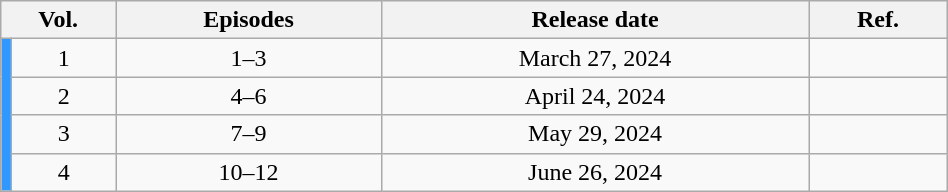<table class="wikitable" style="text-align: center; width: 50%;">
<tr>
<th colspan="2">Vol.</th>
<th>Episodes</th>
<th>Release date</th>
<th>Ref.</th>
</tr>
<tr>
<td rowspan="4" width="1%" style="background: #3198FF;"></td>
<td>1</td>
<td>1–3</td>
<td>March 27, 2024</td>
<td></td>
</tr>
<tr>
<td>2</td>
<td>4–6</td>
<td>April 24, 2024</td>
<td></td>
</tr>
<tr>
<td>3</td>
<td>7–9</td>
<td>May 29, 2024</td>
<td></td>
</tr>
<tr>
<td>4</td>
<td>10–12</td>
<td>June 26, 2024</td>
<td></td>
</tr>
</table>
